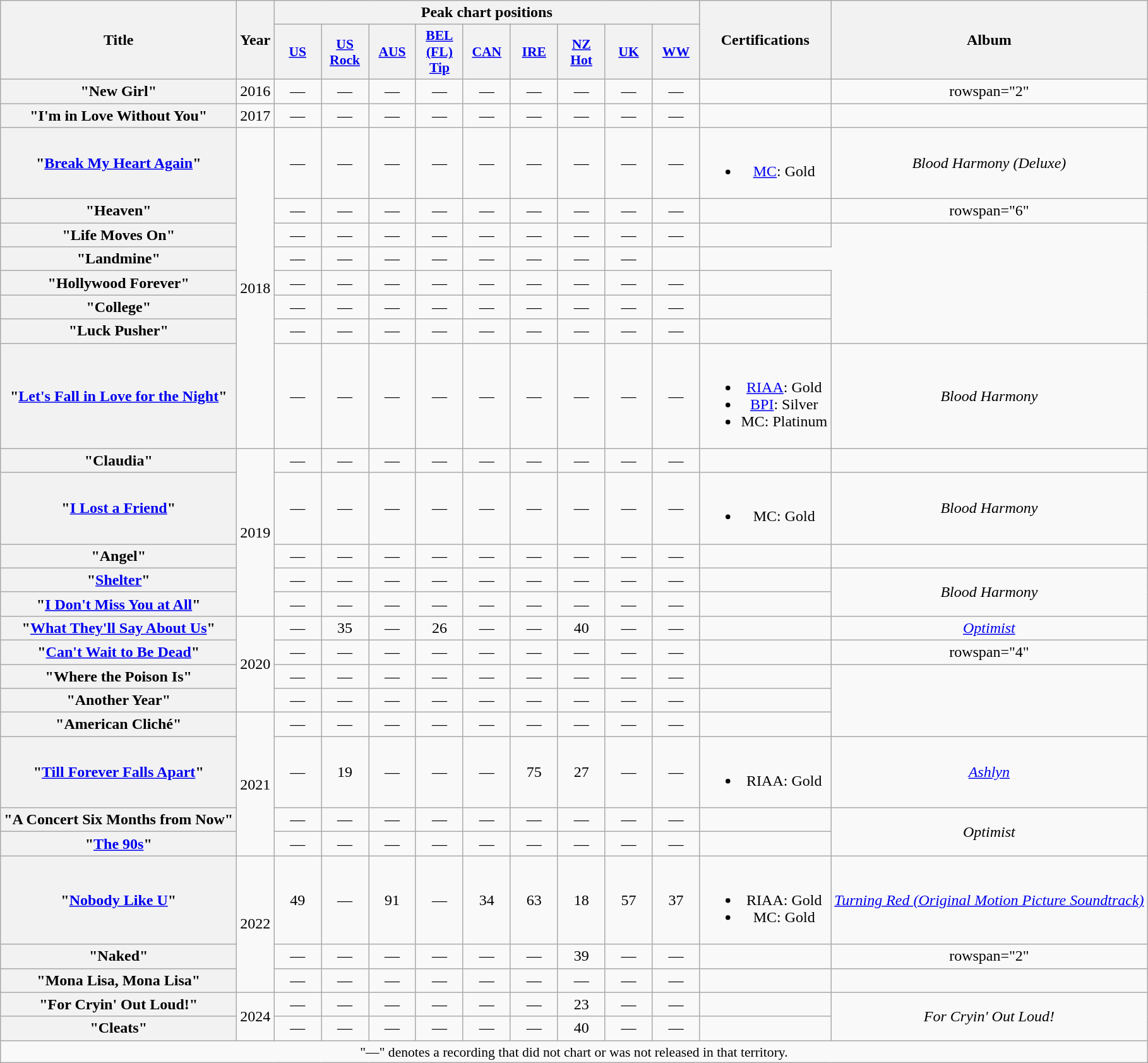<table class="wikitable plainrowheaders" style="text-align:center;">
<tr>
<th scope="col" rowspan="2">Title</th>
<th scope="col" rowspan="2">Year</th>
<th scope="col" colspan="9">Peak chart positions</th>
<th scope="col" rowspan="2">Certifications</th>
<th scope="col" rowspan="2">Album</th>
</tr>
<tr>
<th scope="col" style="width:3em;font-size:90%;"><a href='#'>US</a><br></th>
<th scope="col" style="width:3em;font-size:90%;"><a href='#'>US<br>Rock</a><br></th>
<th scope="col" style="width:3em;font-size:90%;"><a href='#'>AUS</a><br></th>
<th scope="col" style="width:3em;font-size:90%;"><a href='#'>BEL<br>(FL)<br>Tip</a><br></th>
<th scope="col" style="width:3em;font-size:90%;"><a href='#'>CAN</a><br></th>
<th scope="col" style="width:3em;font-size:90%;"><a href='#'>IRE</a><br></th>
<th scope="col" style="width:3em;font-size:90%;"><a href='#'>NZ<br>Hot</a><br></th>
<th scope="col" style="width:3em;font-size:90%;"><a href='#'>UK</a><br></th>
<th scope="col" style="width:3em;font-size:90%;"><a href='#'>WW</a><br></th>
</tr>
<tr>
<th scope="row">"New Girl"</th>
<td>2016</td>
<td>—</td>
<td>—</td>
<td>—</td>
<td>—</td>
<td>—</td>
<td>—</td>
<td>—</td>
<td>—</td>
<td>—</td>
<td></td>
<td>rowspan="2" </td>
</tr>
<tr>
<th scope="row">"I'm in Love Without You"</th>
<td>2017</td>
<td>—</td>
<td>—</td>
<td>—</td>
<td>—</td>
<td>—</td>
<td>—</td>
<td>—</td>
<td>—</td>
<td>—</td>
<td></td>
</tr>
<tr>
<th scope="row">"<a href='#'>Break My Heart Again</a>"</th>
<td rowspan="8">2018</td>
<td>—</td>
<td>—</td>
<td>—</td>
<td>—</td>
<td>—</td>
<td>—</td>
<td>—</td>
<td>—</td>
<td>—</td>
<td><br><ul><li><a href='#'>MC</a>: Gold</li></ul></td>
<td><em>Blood Harmony (Deluxe)</em></td>
</tr>
<tr>
<th scope="row">"Heaven"</th>
<td>—</td>
<td>—</td>
<td>—</td>
<td>—</td>
<td>—</td>
<td>—</td>
<td>—</td>
<td>—</td>
<td>—</td>
<td></td>
<td>rowspan="6" </td>
</tr>
<tr>
<th scope="row">"Life Moves On"</th>
<td>—</td>
<td>—</td>
<td>—</td>
<td>—</td>
<td>—</td>
<td>—</td>
<td>—</td>
<td>—</td>
<td>—</td>
<td></td>
</tr>
<tr>
<th scope="row">"Landmine"</th>
<td>—</td>
<td>—</td>
<td>—</td>
<td>—</td>
<td>—</td>
<td>—</td>
<td>—</td>
<td>—</td>
<td></td>
</tr>
<tr>
<th scope="row">"Hollywood Forever"</th>
<td>—</td>
<td>—</td>
<td>—</td>
<td>—</td>
<td>—</td>
<td>—</td>
<td>—</td>
<td>—</td>
<td>—</td>
<td></td>
</tr>
<tr>
<th scope="row">"College"</th>
<td>—</td>
<td>—</td>
<td>—</td>
<td>—</td>
<td>—</td>
<td>—</td>
<td>—</td>
<td>—</td>
<td>—</td>
<td></td>
</tr>
<tr>
<th scope="row">"Luck Pusher"</th>
<td>—</td>
<td>—</td>
<td>—</td>
<td>—</td>
<td>—</td>
<td>—</td>
<td>—</td>
<td>—</td>
<td>—</td>
<td></td>
</tr>
<tr>
<th scope="row">"<a href='#'>Let's Fall in Love for the Night</a>"</th>
<td>—</td>
<td>—</td>
<td>—</td>
<td>—</td>
<td>—</td>
<td>—</td>
<td>—</td>
<td>—</td>
<td>—</td>
<td><br><ul><li><a href='#'>RIAA</a>: Gold</li><li><a href='#'>BPI</a>: Silver</li><li>MC: Platinum</li></ul></td>
<td><em>Blood Harmony</em></td>
</tr>
<tr>
<th scope="row">"Claudia"</th>
<td rowspan="5">2019</td>
<td>—</td>
<td>—</td>
<td>—</td>
<td>—</td>
<td>—</td>
<td>—</td>
<td>—</td>
<td>—</td>
<td>—</td>
<td></td>
<td></td>
</tr>
<tr>
<th scope="row">"<a href='#'>I Lost a Friend</a>"</th>
<td>—</td>
<td>—</td>
<td>—</td>
<td>—</td>
<td>—</td>
<td>—</td>
<td>—</td>
<td>—</td>
<td>—</td>
<td><br><ul><li>MC: Gold</li></ul></td>
<td><em>Blood Harmony</em></td>
</tr>
<tr>
<th scope="row">"Angel"</th>
<td>—</td>
<td>—</td>
<td>—</td>
<td>—</td>
<td>—</td>
<td>—</td>
<td>—</td>
<td>—</td>
<td>—</td>
<td></td>
<td></td>
</tr>
<tr>
<th scope="row">"<a href='#'>Shelter</a>"</th>
<td>—</td>
<td>—</td>
<td>—</td>
<td>—</td>
<td>—</td>
<td>—</td>
<td>—</td>
<td>—</td>
<td>—</td>
<td></td>
<td rowspan="2"><em>Blood Harmony</em></td>
</tr>
<tr>
<th scope="row">"<a href='#'>I Don't Miss You at All</a>"</th>
<td>—</td>
<td>—</td>
<td>—</td>
<td>—</td>
<td>—</td>
<td>—</td>
<td>—</td>
<td>—</td>
<td>—</td>
<td></td>
</tr>
<tr>
<th scope="row">"<a href='#'>What They'll Say About Us</a>"</th>
<td rowspan="4">2020</td>
<td>—</td>
<td>35</td>
<td>—</td>
<td>26</td>
<td>—</td>
<td>—</td>
<td>40</td>
<td>—</td>
<td>—</td>
<td></td>
<td><em><a href='#'>Optimist</a></em></td>
</tr>
<tr>
<th scope="row">"<a href='#'>Can't Wait to Be Dead</a>"</th>
<td>—</td>
<td>—</td>
<td>—</td>
<td>—</td>
<td>—</td>
<td>—</td>
<td>—</td>
<td>―</td>
<td>—</td>
<td></td>
<td>rowspan="4" </td>
</tr>
<tr>
<th scope="row">"Where the Poison Is"</th>
<td>—</td>
<td>—</td>
<td>—</td>
<td>—</td>
<td>—</td>
<td>—</td>
<td>—</td>
<td>—</td>
<td>—</td>
<td></td>
</tr>
<tr>
<th scope="row">"Another Year"</th>
<td>—</td>
<td>—</td>
<td>—</td>
<td>—</td>
<td>—</td>
<td>—</td>
<td>—</td>
<td>—</td>
<td>—</td>
<td></td>
</tr>
<tr>
<th scope="row">"American Cliché"</th>
<td rowspan="4">2021</td>
<td>—</td>
<td>—</td>
<td>—</td>
<td>—</td>
<td>—</td>
<td>—</td>
<td>—</td>
<td>—</td>
<td>—</td>
<td></td>
</tr>
<tr>
<th scope="row">"<a href='#'>Till Forever Falls Apart</a>"<br></th>
<td>—</td>
<td>19</td>
<td>—</td>
<td>—</td>
<td>—</td>
<td>75</td>
<td>27</td>
<td>—</td>
<td>—</td>
<td><br><ul><li>RIAA: Gold</li></ul></td>
<td><em><a href='#'>Ashlyn</a></em></td>
</tr>
<tr>
<th scope="row">"A Concert Six Months from Now"</th>
<td>—</td>
<td>—</td>
<td>—</td>
<td>—</td>
<td>—</td>
<td>—</td>
<td>—</td>
<td>—</td>
<td>—</td>
<td></td>
<td rowspan="2"><em>Optimist</em></td>
</tr>
<tr>
<th scope="row">"<a href='#'>The 90s</a>"</th>
<td>—</td>
<td>—</td>
<td>—</td>
<td>—</td>
<td>—</td>
<td>—</td>
<td>—</td>
<td>—</td>
<td>—</td>
<td></td>
</tr>
<tr>
<th scope="row">"<a href='#'>Nobody Like U</a>"<br></th>
<td rowspan="3">2022</td>
<td>49</td>
<td>—</td>
<td>91</td>
<td>—</td>
<td>34</td>
<td>63</td>
<td>18</td>
<td>57</td>
<td>37</td>
<td><br><ul><li>RIAA: Gold</li><li>MC: Gold</li></ul></td>
<td><em><a href='#'>Turning Red (Original Motion Picture Soundtrack)</a></em></td>
</tr>
<tr>
<th scope="row">"Naked"</th>
<td>—</td>
<td>—</td>
<td>—</td>
<td>—</td>
<td>—</td>
<td>—</td>
<td>39</td>
<td>—</td>
<td>—</td>
<td></td>
<td>rowspan="2" </td>
</tr>
<tr>
<th scope="row">"Mona Lisa, Mona Lisa"</th>
<td>—</td>
<td>—</td>
<td>—</td>
<td>—</td>
<td>—</td>
<td>—</td>
<td>—</td>
<td>—</td>
<td>—</td>
<td></td>
</tr>
<tr>
<th scope="row">"For Cryin' Out Loud!"</th>
<td rowspan="2">2024</td>
<td>—</td>
<td>—</td>
<td>—</td>
<td>—</td>
<td>—</td>
<td>—</td>
<td>23</td>
<td>—</td>
<td>—</td>
<td></td>
<td rowspan="2"><em>For Cryin' Out Loud!</em></td>
</tr>
<tr>
<th scope="row">"Cleats"</th>
<td>—</td>
<td>—</td>
<td>—</td>
<td>—</td>
<td>—</td>
<td>—</td>
<td>40</td>
<td>—</td>
<td>—</td>
<td></td>
</tr>
<tr>
<td colspan="13" style="font-size:90%">"—" denotes a recording that did not chart or was not released in that territory.</td>
</tr>
</table>
